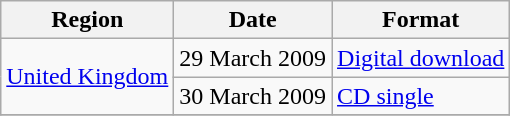<table class="wikitable">
<tr>
<th>Region</th>
<th>Date</th>
<th>Format</th>
</tr>
<tr>
<td rowspan="2"><a href='#'>United Kingdom</a></td>
<td>29 March 2009</td>
<td><a href='#'>Digital download</a></td>
</tr>
<tr>
<td>30 March 2009</td>
<td><a href='#'>CD single</a></td>
</tr>
<tr>
</tr>
</table>
